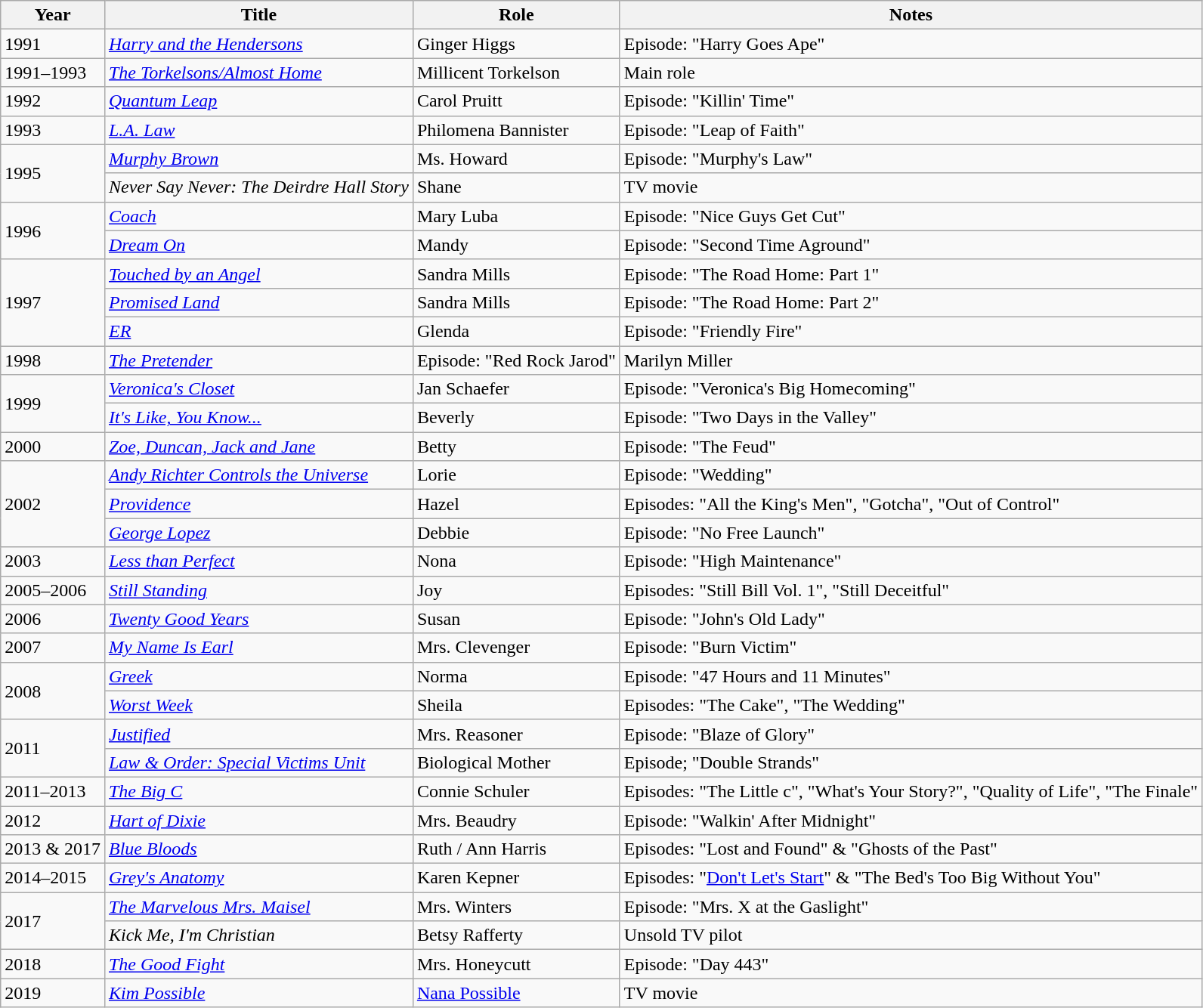<table class="wikitable sortable">
<tr>
<th>Year</th>
<th>Title</th>
<th>Role</th>
<th class="unsortable">Notes</th>
</tr>
<tr>
<td>1991</td>
<td><em><a href='#'>Harry and the Hendersons</a></em></td>
<td>Ginger Higgs</td>
<td>Episode: "Harry Goes Ape"</td>
</tr>
<tr>
<td>1991–1993</td>
<td><em><a href='#'>The Torkelsons/Almost Home</a></em></td>
<td>Millicent Torkelson</td>
<td>Main role</td>
</tr>
<tr>
<td>1992</td>
<td><em><a href='#'>Quantum Leap</a></em></td>
<td>Carol Pruitt</td>
<td>Episode: "Killin' Time"</td>
</tr>
<tr>
<td>1993</td>
<td><em><a href='#'>L.A. Law</a></em></td>
<td>Philomena Bannister</td>
<td>Episode: "Leap of Faith"</td>
</tr>
<tr>
<td rowspan=2>1995</td>
<td><em><a href='#'>Murphy Brown</a></em></td>
<td>Ms. Howard</td>
<td>Episode: "Murphy's Law"</td>
</tr>
<tr>
<td><em>Never Say Never: The Deirdre Hall Story</em></td>
<td>Shane</td>
<td>TV movie</td>
</tr>
<tr>
<td rowspan=2>1996</td>
<td><em><a href='#'>Coach</a></em></td>
<td>Mary Luba</td>
<td>Episode: "Nice Guys Get Cut"</td>
</tr>
<tr>
<td><em><a href='#'>Dream On</a></em></td>
<td>Mandy</td>
<td>Episode: "Second Time Aground"</td>
</tr>
<tr>
<td rowspan=3>1997</td>
<td><em><a href='#'>Touched by an Angel</a></em></td>
<td>Sandra Mills</td>
<td>Episode: "The Road Home: Part 1"</td>
</tr>
<tr>
<td><em><a href='#'>Promised Land</a></em></td>
<td>Sandra Mills</td>
<td>Episode: "The Road Home: Part 2"</td>
</tr>
<tr>
<td><em><a href='#'>ER</a></em></td>
<td>Glenda</td>
<td>Episode: "Friendly Fire"</td>
</tr>
<tr>
<td>1998</td>
<td><em><a href='#'>The Pretender</a></em></td>
<td>Episode: "Red Rock Jarod"</td>
<td>Marilyn Miller</td>
</tr>
<tr>
<td rowspan=2>1999</td>
<td><em><a href='#'>Veronica's Closet</a></em></td>
<td>Jan Schaefer</td>
<td>Episode: "Veronica's Big Homecoming"</td>
</tr>
<tr>
<td><em><a href='#'>It's Like, You Know...</a></em></td>
<td>Beverly</td>
<td>Episode: "Two Days in the Valley"</td>
</tr>
<tr>
<td>2000</td>
<td><em><a href='#'>Zoe, Duncan, Jack and Jane</a></em></td>
<td>Betty</td>
<td>Episode: "The Feud"</td>
</tr>
<tr>
<td rowspan=3>2002</td>
<td><em><a href='#'>Andy Richter Controls the Universe</a></em></td>
<td>Lorie</td>
<td>Episode: "Wedding"</td>
</tr>
<tr>
<td><em><a href='#'>Providence</a></em></td>
<td>Hazel</td>
<td>Episodes: "All the King's Men", "Gotcha", "Out of Control"</td>
</tr>
<tr>
<td><em><a href='#'>George Lopez</a></em></td>
<td>Debbie</td>
<td>Episode: "No Free Launch"</td>
</tr>
<tr>
<td>2003</td>
<td><em><a href='#'>Less than Perfect</a></em></td>
<td>Nona</td>
<td>Episode: "High Maintenance"</td>
</tr>
<tr>
<td>2005–2006</td>
<td><em><a href='#'>Still Standing</a></em></td>
<td>Joy</td>
<td>Episodes: "Still Bill Vol. 1", "Still Deceitful"</td>
</tr>
<tr>
<td>2006</td>
<td><em><a href='#'>Twenty Good Years</a></em></td>
<td>Susan</td>
<td>Episode: "John's Old Lady"</td>
</tr>
<tr>
<td>2007</td>
<td><em><a href='#'>My Name Is Earl</a></em></td>
<td>Mrs. Clevenger</td>
<td>Episode: "Burn Victim"</td>
</tr>
<tr>
<td rowspan=2>2008</td>
<td><em><a href='#'>Greek</a></em></td>
<td>Norma</td>
<td>Episode: "47 Hours and 11 Minutes"</td>
</tr>
<tr>
<td><em><a href='#'>Worst Week</a></em></td>
<td>Sheila</td>
<td>Episodes: "The Cake", "The Wedding"</td>
</tr>
<tr>
<td rowspan=2>2011</td>
<td><em><a href='#'>Justified</a></em></td>
<td>Mrs. Reasoner</td>
<td>Episode: "Blaze of Glory"</td>
</tr>
<tr>
<td><em><a href='#'>Law & Order: Special Victims Unit</a></em></td>
<td>Biological Mother</td>
<td>Episode; "Double Strands"</td>
</tr>
<tr>
<td>2011–2013</td>
<td><em><a href='#'>The Big C</a></em></td>
<td>Connie Schuler</td>
<td>Episodes: "The Little c", "What's Your Story?", "Quality of Life", "The Finale"</td>
</tr>
<tr>
<td>2012</td>
<td><em><a href='#'>Hart of Dixie</a></em></td>
<td>Mrs. Beaudry</td>
<td>Episode: "Walkin' After Midnight"</td>
</tr>
<tr>
<td>2013 & 2017</td>
<td><em><a href='#'>Blue Bloods</a></em></td>
<td>Ruth / Ann Harris</td>
<td>Episodes: "Lost and Found" & "Ghosts of the Past"</td>
</tr>
<tr>
<td>2014–2015</td>
<td><em><a href='#'>Grey's Anatomy</a></em></td>
<td>Karen Kepner</td>
<td>Episodes: "<a href='#'>Don't Let's Start</a>" & "The Bed's Too Big Without You"</td>
</tr>
<tr>
<td rowspan=2>2017</td>
<td><em><a href='#'>The Marvelous Mrs. Maisel</a></em></td>
<td>Mrs. Winters</td>
<td>Episode: "Mrs. X at the Gaslight"</td>
</tr>
<tr>
<td><em>Kick Me, I'm Christian</em></td>
<td>Betsy Rafferty</td>
<td>Unsold TV pilot</td>
</tr>
<tr>
<td>2018</td>
<td><em><a href='#'>The Good Fight</a></em></td>
<td>Mrs. Honeycutt</td>
<td>Episode: "Day 443"</td>
</tr>
<tr>
<td>2019</td>
<td><em><a href='#'>Kim Possible</a></em></td>
<td><a href='#'>Nana Possible</a></td>
<td>TV movie</td>
</tr>
</table>
